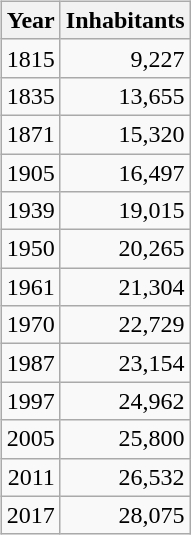<table style="text-align:right; margin:0em; border-spacing:0;" class="toptextcells">
<tr>
<td><br><table class="wikitable">
<tr>
<th>Year</th>
<th>Inhabitants</th>
</tr>
<tr>
<td>1815</td>
<td>9,227</td>
</tr>
<tr>
<td>1835</td>
<td>13,655</td>
</tr>
<tr>
<td>1871</td>
<td>15,320</td>
</tr>
<tr>
<td>1905</td>
<td>16,497</td>
</tr>
<tr>
<td>1939</td>
<td>19,015</td>
</tr>
<tr>
<td>1950</td>
<td>20,265</td>
</tr>
<tr>
<td>1961</td>
<td>21,304</td>
</tr>
<tr>
<td>1970</td>
<td>22,729</td>
</tr>
<tr>
<td>1987</td>
<td>23,154</td>
</tr>
<tr>
<td>1997</td>
<td>24,962</td>
</tr>
<tr>
<td>2005</td>
<td>25,800</td>
</tr>
<tr>
<td>2011</td>
<td>26,532</td>
</tr>
<tr>
<td>2017</td>
<td>28,075</td>
</tr>
</table>
</td>
</tr>
</table>
